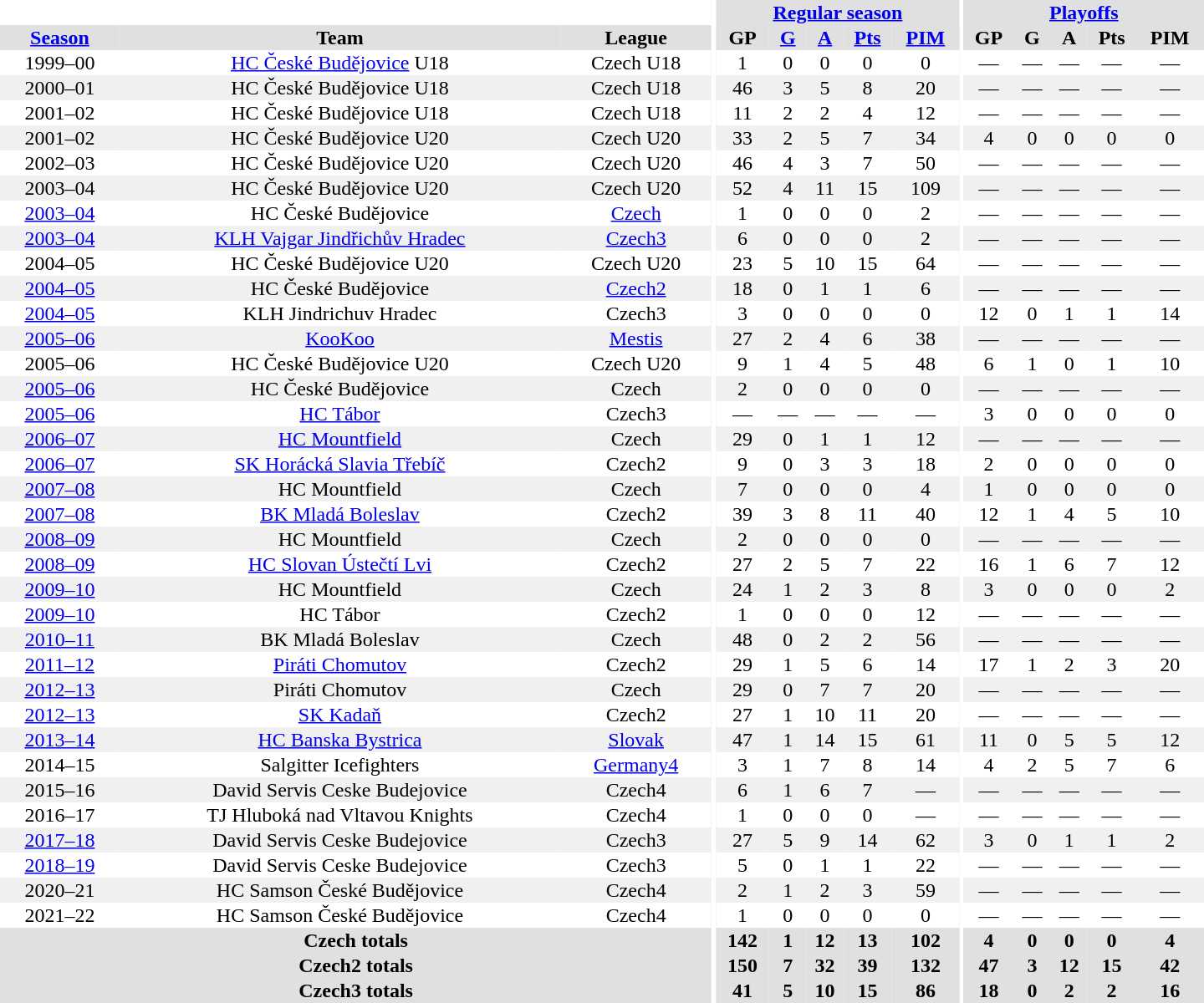<table border="0" cellpadding="1" cellspacing="0" style="text-align:center; width:60em">
<tr bgcolor="#e0e0e0">
<th colspan="3" bgcolor="#ffffff"></th>
<th rowspan="99" bgcolor="#ffffff"></th>
<th colspan="5"><a href='#'>Regular season</a></th>
<th rowspan="99" bgcolor="#ffffff"></th>
<th colspan="5"><a href='#'>Playoffs</a></th>
</tr>
<tr bgcolor="#e0e0e0">
<th><a href='#'>Season</a></th>
<th>Team</th>
<th>League</th>
<th>GP</th>
<th><a href='#'>G</a></th>
<th><a href='#'>A</a></th>
<th><a href='#'>Pts</a></th>
<th><a href='#'>PIM</a></th>
<th>GP</th>
<th>G</th>
<th>A</th>
<th>Pts</th>
<th>PIM</th>
</tr>
<tr>
<td>1999–00</td>
<td><a href='#'>HC České Budějovice</a> U18</td>
<td>Czech U18</td>
<td>1</td>
<td>0</td>
<td>0</td>
<td>0</td>
<td>0</td>
<td>—</td>
<td>—</td>
<td>—</td>
<td>—</td>
<td>—</td>
</tr>
<tr bgcolor="#f0f0f0">
<td>2000–01</td>
<td>HC České Budějovice U18</td>
<td>Czech U18</td>
<td>46</td>
<td>3</td>
<td>5</td>
<td>8</td>
<td>20</td>
<td>—</td>
<td>—</td>
<td>—</td>
<td>—</td>
<td>—</td>
</tr>
<tr>
<td>2001–02</td>
<td>HC České Budějovice U18</td>
<td>Czech U18</td>
<td>11</td>
<td>2</td>
<td>2</td>
<td>4</td>
<td>12</td>
<td>—</td>
<td>—</td>
<td>—</td>
<td>—</td>
<td>—</td>
</tr>
<tr bgcolor="#f0f0f0">
<td>2001–02</td>
<td>HC České Budějovice U20</td>
<td>Czech U20</td>
<td>33</td>
<td>2</td>
<td>5</td>
<td>7</td>
<td>34</td>
<td>4</td>
<td>0</td>
<td>0</td>
<td>0</td>
<td>0</td>
</tr>
<tr>
<td>2002–03</td>
<td>HC České Budějovice U20</td>
<td>Czech U20</td>
<td>46</td>
<td>4</td>
<td>3</td>
<td>7</td>
<td>50</td>
<td>—</td>
<td>—</td>
<td>—</td>
<td>—</td>
<td>—</td>
</tr>
<tr bgcolor="#f0f0f0">
<td>2003–04</td>
<td>HC České Budějovice U20</td>
<td>Czech U20</td>
<td>52</td>
<td>4</td>
<td>11</td>
<td>15</td>
<td>109</td>
<td>—</td>
<td>—</td>
<td>—</td>
<td>—</td>
<td>—</td>
</tr>
<tr>
<td><a href='#'>2003–04</a></td>
<td>HC České Budějovice</td>
<td><a href='#'>Czech</a></td>
<td>1</td>
<td>0</td>
<td>0</td>
<td>0</td>
<td>2</td>
<td>—</td>
<td>—</td>
<td>—</td>
<td>—</td>
<td>—</td>
</tr>
<tr bgcolor="#f0f0f0">
<td><a href='#'>2003–04</a></td>
<td><a href='#'>KLH Vajgar Jindřichův Hradec</a></td>
<td><a href='#'>Czech3</a></td>
<td>6</td>
<td>0</td>
<td>0</td>
<td>0</td>
<td>2</td>
<td>—</td>
<td>—</td>
<td>—</td>
<td>—</td>
<td>—</td>
</tr>
<tr>
<td>2004–05</td>
<td>HC České Budějovice U20</td>
<td>Czech U20</td>
<td>23</td>
<td>5</td>
<td>10</td>
<td>15</td>
<td>64</td>
<td>—</td>
<td>—</td>
<td>—</td>
<td>—</td>
<td>—</td>
</tr>
<tr bgcolor="#f0f0f0">
<td><a href='#'>2004–05</a></td>
<td>HC České Budějovice</td>
<td><a href='#'>Czech2</a></td>
<td>18</td>
<td>0</td>
<td>1</td>
<td>1</td>
<td>6</td>
<td>—</td>
<td>—</td>
<td>—</td>
<td>—</td>
<td>—</td>
</tr>
<tr>
<td><a href='#'>2004–05</a></td>
<td>KLH Jindrichuv Hradec</td>
<td>Czech3</td>
<td>3</td>
<td>0</td>
<td>0</td>
<td>0</td>
<td>0</td>
<td>12</td>
<td>0</td>
<td>1</td>
<td>1</td>
<td>14</td>
</tr>
<tr bgcolor="#f0f0f0">
<td><a href='#'>2005–06</a></td>
<td><a href='#'>KooKoo</a></td>
<td><a href='#'>Mestis</a></td>
<td>27</td>
<td>2</td>
<td>4</td>
<td>6</td>
<td>38</td>
<td>—</td>
<td>—</td>
<td>—</td>
<td>—</td>
<td>—</td>
</tr>
<tr>
<td>2005–06</td>
<td>HC České Budějovice U20</td>
<td>Czech U20</td>
<td>9</td>
<td>1</td>
<td>4</td>
<td>5</td>
<td>48</td>
<td>6</td>
<td>1</td>
<td>0</td>
<td>1</td>
<td>10</td>
</tr>
<tr bgcolor="#f0f0f0">
<td><a href='#'>2005–06</a></td>
<td>HC České Budějovice</td>
<td>Czech</td>
<td>2</td>
<td>0</td>
<td>0</td>
<td>0</td>
<td>0</td>
<td>—</td>
<td>—</td>
<td>—</td>
<td>—</td>
<td>—</td>
</tr>
<tr>
<td><a href='#'>2005–06</a></td>
<td><a href='#'>HC Tábor</a></td>
<td>Czech3</td>
<td>—</td>
<td>—</td>
<td>—</td>
<td>—</td>
<td>—</td>
<td>3</td>
<td>0</td>
<td>0</td>
<td>0</td>
<td>0</td>
</tr>
<tr bgcolor="#f0f0f0">
<td><a href='#'>2006–07</a></td>
<td><a href='#'>HC Mountfield</a></td>
<td>Czech</td>
<td>29</td>
<td>0</td>
<td>1</td>
<td>1</td>
<td>12</td>
<td>—</td>
<td>—</td>
<td>—</td>
<td>—</td>
<td>—</td>
</tr>
<tr>
<td><a href='#'>2006–07</a></td>
<td><a href='#'>SK Horácká Slavia Třebíč</a></td>
<td>Czech2</td>
<td>9</td>
<td>0</td>
<td>3</td>
<td>3</td>
<td>18</td>
<td>2</td>
<td>0</td>
<td>0</td>
<td>0</td>
<td>0</td>
</tr>
<tr bgcolor="#f0f0f0">
<td><a href='#'>2007–08</a></td>
<td>HC Mountfield</td>
<td>Czech</td>
<td>7</td>
<td>0</td>
<td>0</td>
<td>0</td>
<td>4</td>
<td>1</td>
<td>0</td>
<td>0</td>
<td>0</td>
<td>0</td>
</tr>
<tr>
<td><a href='#'>2007–08</a></td>
<td><a href='#'>BK Mladá Boleslav</a></td>
<td>Czech2</td>
<td>39</td>
<td>3</td>
<td>8</td>
<td>11</td>
<td>40</td>
<td>12</td>
<td>1</td>
<td>4</td>
<td>5</td>
<td>10</td>
</tr>
<tr bgcolor="#f0f0f0">
<td><a href='#'>2008–09</a></td>
<td>HC Mountfield</td>
<td>Czech</td>
<td>2</td>
<td>0</td>
<td>0</td>
<td>0</td>
<td>0</td>
<td>—</td>
<td>—</td>
<td>—</td>
<td>—</td>
<td>—</td>
</tr>
<tr>
<td><a href='#'>2008–09</a></td>
<td><a href='#'>HC Slovan Ústečtí Lvi</a></td>
<td>Czech2</td>
<td>27</td>
<td>2</td>
<td>5</td>
<td>7</td>
<td>22</td>
<td>16</td>
<td>1</td>
<td>6</td>
<td>7</td>
<td>12</td>
</tr>
<tr bgcolor="#f0f0f0">
<td><a href='#'>2009–10</a></td>
<td>HC Mountfield</td>
<td>Czech</td>
<td>24</td>
<td>1</td>
<td>2</td>
<td>3</td>
<td>8</td>
<td>3</td>
<td>0</td>
<td>0</td>
<td>0</td>
<td>2</td>
</tr>
<tr>
<td><a href='#'>2009–10</a></td>
<td>HC Tábor</td>
<td>Czech2</td>
<td>1</td>
<td>0</td>
<td>0</td>
<td>0</td>
<td>12</td>
<td>—</td>
<td>—</td>
<td>—</td>
<td>—</td>
<td>—</td>
</tr>
<tr bgcolor="#f0f0f0">
<td><a href='#'>2010–11</a></td>
<td>BK Mladá Boleslav</td>
<td>Czech</td>
<td>48</td>
<td>0</td>
<td>2</td>
<td>2</td>
<td>56</td>
<td>—</td>
<td>—</td>
<td>—</td>
<td>—</td>
<td>—</td>
</tr>
<tr>
<td><a href='#'>2011–12</a></td>
<td><a href='#'>Piráti Chomutov</a></td>
<td>Czech2</td>
<td>29</td>
<td>1</td>
<td>5</td>
<td>6</td>
<td>14</td>
<td>17</td>
<td>1</td>
<td>2</td>
<td>3</td>
<td>20</td>
</tr>
<tr bgcolor="#f0f0f0">
<td><a href='#'>2012–13</a></td>
<td>Piráti Chomutov</td>
<td>Czech</td>
<td>29</td>
<td>0</td>
<td>7</td>
<td>7</td>
<td>20</td>
<td>—</td>
<td>—</td>
<td>—</td>
<td>—</td>
<td>—</td>
</tr>
<tr>
<td><a href='#'>2012–13</a></td>
<td><a href='#'>SK Kadaň</a></td>
<td>Czech2</td>
<td>27</td>
<td>1</td>
<td>10</td>
<td>11</td>
<td>20</td>
<td>—</td>
<td>—</td>
<td>—</td>
<td>—</td>
<td>—</td>
</tr>
<tr bgcolor="#f0f0f0">
<td><a href='#'>2013–14</a></td>
<td><a href='#'>HC Banska Bystrica</a></td>
<td><a href='#'>Slovak</a></td>
<td>47</td>
<td>1</td>
<td>14</td>
<td>15</td>
<td>61</td>
<td>11</td>
<td>0</td>
<td>5</td>
<td>5</td>
<td>12</td>
</tr>
<tr>
<td>2014–15</td>
<td>Salgitter Icefighters</td>
<td><a href='#'>Germany4</a></td>
<td>3</td>
<td>1</td>
<td>7</td>
<td>8</td>
<td>14</td>
<td>4</td>
<td>2</td>
<td>5</td>
<td>7</td>
<td>6</td>
</tr>
<tr bgcolor="#f0f0f0">
<td>2015–16</td>
<td>David Servis Ceske Budejovice</td>
<td>Czech4</td>
<td>6</td>
<td>1</td>
<td>6</td>
<td>7</td>
<td>—</td>
<td>—</td>
<td>—</td>
<td>—</td>
<td>—</td>
<td>—</td>
</tr>
<tr>
<td>2016–17</td>
<td>TJ Hluboká nad Vltavou Knights</td>
<td>Czech4</td>
<td>1</td>
<td>0</td>
<td>0</td>
<td>0</td>
<td>—</td>
<td>—</td>
<td>—</td>
<td>—</td>
<td>—</td>
<td>—</td>
</tr>
<tr bgcolor="#f0f0f0">
<td><a href='#'>2017–18</a></td>
<td>David Servis Ceske Budejovice</td>
<td>Czech3</td>
<td>27</td>
<td>5</td>
<td>9</td>
<td>14</td>
<td>62</td>
<td>3</td>
<td>0</td>
<td>1</td>
<td>1</td>
<td>2</td>
</tr>
<tr>
<td><a href='#'>2018–19</a></td>
<td>David Servis Ceske Budejovice</td>
<td>Czech3</td>
<td>5</td>
<td>0</td>
<td>1</td>
<td>1</td>
<td>22</td>
<td>—</td>
<td>—</td>
<td>—</td>
<td>—</td>
<td>—</td>
</tr>
<tr bgcolor="#f0f0f0">
<td>2020–21</td>
<td>HC Samson České Budějovice</td>
<td>Czech4</td>
<td>2</td>
<td>1</td>
<td>2</td>
<td>3</td>
<td>59</td>
<td>—</td>
<td>—</td>
<td>—</td>
<td>—</td>
<td>—</td>
</tr>
<tr>
<td>2021–22</td>
<td>HC Samson České Budějovice</td>
<td>Czech4</td>
<td>1</td>
<td>0</td>
<td>0</td>
<td>0</td>
<td>0</td>
<td>—</td>
<td>—</td>
<td>—</td>
<td>—</td>
<td>—</td>
</tr>
<tr>
</tr>
<tr ALIGN="center" bgcolor="#e0e0e0">
<th colspan="3">Czech totals</th>
<th ALIGN="center">142</th>
<th ALIGN="center">1</th>
<th ALIGN="center">12</th>
<th ALIGN="center">13</th>
<th ALIGN="center">102</th>
<th ALIGN="center">4</th>
<th ALIGN="center">0</th>
<th ALIGN="center">0</th>
<th ALIGN="center">0</th>
<th ALIGN="center">4</th>
</tr>
<tr>
</tr>
<tr ALIGN="center" bgcolor="#e0e0e0">
<th colspan="3">Czech2 totals</th>
<th ALIGN="center">150</th>
<th ALIGN="center">7</th>
<th ALIGN="center">32</th>
<th ALIGN="center">39</th>
<th ALIGN="center">132</th>
<th ALIGN="center">47</th>
<th ALIGN="center">3</th>
<th ALIGN="center">12</th>
<th ALIGN="center">15</th>
<th ALIGN="center">42</th>
</tr>
<tr>
</tr>
<tr ALIGN="center" bgcolor="#e0e0e0">
<th colspan="3">Czech3 totals</th>
<th ALIGN="center">41</th>
<th ALIGN="center">5</th>
<th ALIGN="center">10</th>
<th ALIGN="center">15</th>
<th ALIGN="center">86</th>
<th ALIGN="center">18</th>
<th ALIGN="center">0</th>
<th ALIGN="center">2</th>
<th ALIGN="center">2</th>
<th ALIGN="center">16</th>
</tr>
</table>
